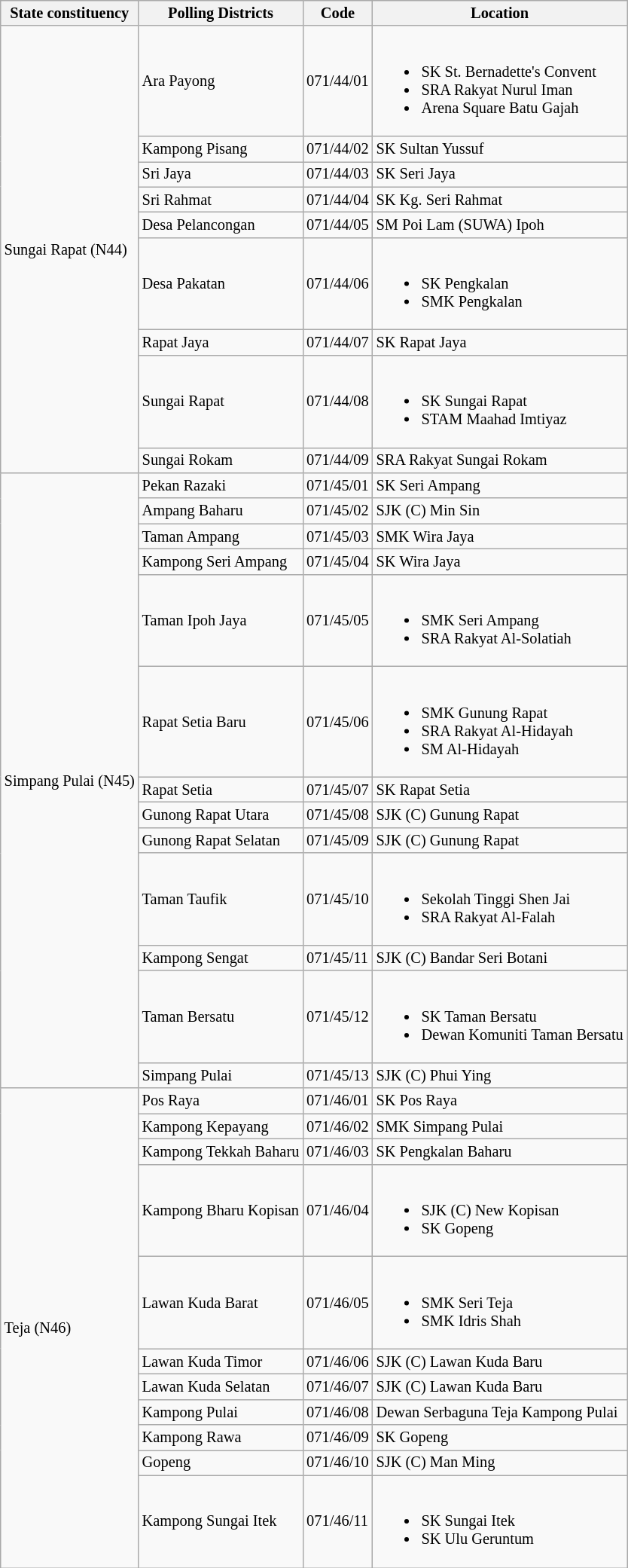<table class="wikitable sortable mw-collapsible" style="white-space:nowrap;font-size:85%">
<tr>
<th>State constituency</th>
<th>Polling Districts</th>
<th>Code</th>
<th>Location</th>
</tr>
<tr>
<td rowspan="9">Sungai Rapat (N44)</td>
<td>Ara Payong</td>
<td>071/44/01</td>
<td><br><ul><li>SK St. Bernadette's Convent</li><li>SRA Rakyat Nurul Iman</li><li>Arena Square Batu Gajah</li></ul></td>
</tr>
<tr>
<td>Kampong Pisang</td>
<td>071/44/02</td>
<td>SK Sultan Yussuf</td>
</tr>
<tr>
<td>Sri Jaya</td>
<td>071/44/03</td>
<td>SK Seri Jaya</td>
</tr>
<tr>
<td>Sri Rahmat</td>
<td>071/44/04</td>
<td>SK Kg. Seri Rahmat</td>
</tr>
<tr>
<td>Desa Pelancongan</td>
<td>071/44/05</td>
<td>SM Poi Lam (SUWA) Ipoh</td>
</tr>
<tr>
<td>Desa Pakatan</td>
<td>071/44/06</td>
<td><br><ul><li>SK Pengkalan</li><li>SMK Pengkalan</li></ul></td>
</tr>
<tr>
<td>Rapat Jaya</td>
<td>071/44/07</td>
<td>SK Rapat Jaya</td>
</tr>
<tr>
<td>Sungai Rapat</td>
<td>071/44/08</td>
<td><br><ul><li>SK Sungai Rapat</li><li>STAM Maahad Imtiyaz</li></ul></td>
</tr>
<tr>
<td>Sungai Rokam</td>
<td>071/44/09</td>
<td>SRA Rakyat Sungai Rokam</td>
</tr>
<tr>
<td rowspan="13">Simpang Pulai (N45)</td>
<td>Pekan Razaki</td>
<td>071/45/01</td>
<td>SK Seri Ampang</td>
</tr>
<tr>
<td>Ampang Baharu</td>
<td>071/45/02</td>
<td>SJK (C) Min Sin</td>
</tr>
<tr>
<td>Taman Ampang</td>
<td>071/45/03</td>
<td>SMK Wira Jaya</td>
</tr>
<tr>
<td>Kampong Seri Ampang</td>
<td>071/45/04</td>
<td>SK Wira Jaya</td>
</tr>
<tr>
<td>Taman Ipoh Jaya</td>
<td>071/45/05</td>
<td><br><ul><li>SMK Seri Ampang</li><li>SRA Rakyat Al-Solatiah</li></ul></td>
</tr>
<tr>
<td>Rapat Setia Baru</td>
<td>071/45/06</td>
<td><br><ul><li>SMK Gunung Rapat</li><li>SRA Rakyat Al-Hidayah</li><li>SM Al-Hidayah</li></ul></td>
</tr>
<tr>
<td>Rapat Setia</td>
<td>071/45/07</td>
<td>SK Rapat Setia</td>
</tr>
<tr>
<td>Gunong Rapat Utara</td>
<td>071/45/08</td>
<td>SJK (C) Gunung Rapat</td>
</tr>
<tr>
<td>Gunong Rapat Selatan</td>
<td>071/45/09</td>
<td>SJK (C) Gunung Rapat</td>
</tr>
<tr>
<td>Taman Taufik</td>
<td>071/45/10</td>
<td><br><ul><li>Sekolah Tinggi Shen Jai</li><li>SRA Rakyat Al-Falah</li></ul></td>
</tr>
<tr>
<td>Kampong Sengat</td>
<td>071/45/11</td>
<td>SJK (C) Bandar Seri Botani</td>
</tr>
<tr>
<td>Taman Bersatu</td>
<td>071/45/12</td>
<td><br><ul><li>SK Taman Bersatu</li><li>Dewan Komuniti Taman Bersatu</li></ul></td>
</tr>
<tr>
<td>Simpang Pulai</td>
<td>071/45/13</td>
<td>SJK (C) Phui Ying</td>
</tr>
<tr>
<td rowspan="11">Teja (N46)</td>
<td>Pos Raya</td>
<td>071/46/01</td>
<td>SK Pos Raya</td>
</tr>
<tr>
<td>Kampong Kepayang</td>
<td>071/46/02</td>
<td>SMK Simpang Pulai</td>
</tr>
<tr>
<td>Kampong Tekkah Baharu</td>
<td>071/46/03</td>
<td>SK Pengkalan Baharu</td>
</tr>
<tr>
<td>Kampong Bharu Kopisan</td>
<td>071/46/04</td>
<td><br><ul><li>SJK (C) New Kopisan</li><li>SK Gopeng</li></ul></td>
</tr>
<tr>
<td>Lawan Kuda Barat</td>
<td>071/46/05</td>
<td><br><ul><li>SMK Seri Teja</li><li>SMK Idris Shah</li></ul></td>
</tr>
<tr>
<td>Lawan Kuda Timor</td>
<td>071/46/06</td>
<td>SJK (C) Lawan Kuda Baru</td>
</tr>
<tr>
<td>Lawan Kuda Selatan</td>
<td>071/46/07</td>
<td>SJK (C) Lawan Kuda Baru</td>
</tr>
<tr>
<td>Kampong Pulai</td>
<td>071/46/08</td>
<td>Dewan Serbaguna Teja Kampong Pulai</td>
</tr>
<tr>
<td>Kampong Rawa</td>
<td>071/46/09</td>
<td>SK Gopeng</td>
</tr>
<tr>
<td>Gopeng</td>
<td>071/46/10</td>
<td>SJK (C) Man Ming</td>
</tr>
<tr>
<td>Kampong Sungai Itek</td>
<td>071/46/11</td>
<td><br><ul><li>SK Sungai Itek</li><li>SK Ulu Geruntum</li></ul></td>
</tr>
</table>
